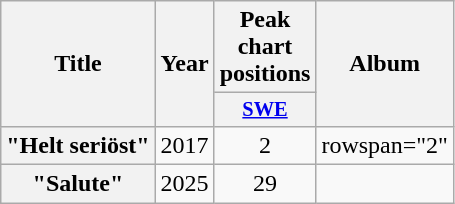<table class="wikitable plainrowheaders" style="text-align:center;">
<tr>
<th scope="col" rowspan="2">Title</th>
<th scope="col" rowspan="2">Year</th>
<th scope="col" colspan="1">Peak chart positions</th>
<th scope="col" rowspan="2">Album</th>
</tr>
<tr>
<th scope="col" style="width:3em;font-size:85%;"><a href='#'>SWE</a></th>
</tr>
<tr>
<th scope="row">"Helt seriöst"</th>
<td>2017</td>
<td>2</td>
<td>rowspan="2" </td>
</tr>
<tr>
<th scope="row">"Salute"</th>
<td>2025</td>
<td>29<br></td>
</tr>
</table>
